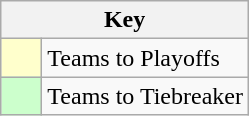<table class="wikitable" style="text-align: center;">
<tr>
<th colspan=2>Key</th>
</tr>
<tr>
<td style="background:#ffffcc; width:20px;"></td>
<td align=left>Teams to Playoffs</td>
</tr>
<tr>
<td style="background:#ccffcc; width:20px;"></td>
<td align=left>Teams to Tiebreaker</td>
</tr>
</table>
